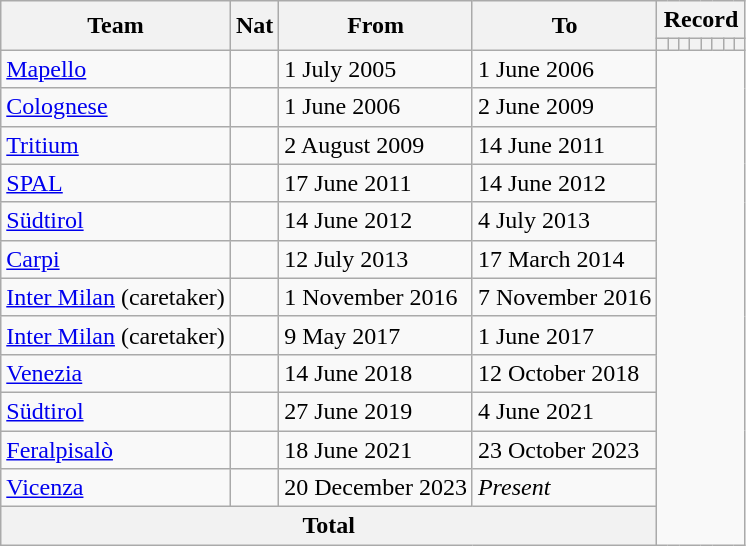<table class="wikitable" style="text-align: center">
<tr>
<th rowspan="2">Team</th>
<th rowspan="2">Nat</th>
<th rowspan="2">From</th>
<th rowspan="2">To</th>
<th colspan="8">Record</th>
</tr>
<tr>
<th></th>
<th></th>
<th></th>
<th></th>
<th></th>
<th></th>
<th></th>
<th></th>
</tr>
<tr>
<td align=left><a href='#'>Mapello</a></td>
<td></td>
<td align=left>1 July 2005</td>
<td align=left>1 June 2006<br></td>
</tr>
<tr>
<td align=left><a href='#'>Colognese</a></td>
<td></td>
<td align=left>1 June 2006</td>
<td align=left>2 June 2009<br></td>
</tr>
<tr>
<td align=left><a href='#'>Tritium</a></td>
<td></td>
<td align=left>2 August 2009</td>
<td align=left>14 June 2011<br></td>
</tr>
<tr>
<td align=left><a href='#'>SPAL</a></td>
<td></td>
<td align=left>17 June 2011</td>
<td align=left>14 June 2012<br></td>
</tr>
<tr>
<td align=left><a href='#'>Südtirol</a></td>
<td></td>
<td align=left>14 June 2012</td>
<td align=left>4 July 2013<br></td>
</tr>
<tr>
<td align=left><a href='#'>Carpi</a></td>
<td></td>
<td align=left>12 July 2013</td>
<td align=left>17 March 2014<br></td>
</tr>
<tr>
<td align=left><a href='#'>Inter Milan</a> (caretaker)</td>
<td></td>
<td align=left>1 November 2016</td>
<td align=left>7 November 2016<br></td>
</tr>
<tr>
<td align=left><a href='#'>Inter Milan</a> (caretaker)</td>
<td></td>
<td align=left>9 May 2017</td>
<td align=left>1 June 2017<br></td>
</tr>
<tr>
<td align=left><a href='#'>Venezia</a></td>
<td></td>
<td align=left>14 June 2018</td>
<td align=left>12 October 2018<br></td>
</tr>
<tr>
<td align=left><a href='#'>Südtirol</a></td>
<td></td>
<td align=left>27 June 2019</td>
<td align=left>4 June 2021<br></td>
</tr>
<tr>
<td align=left><a href='#'>Feralpisalò</a></td>
<td></td>
<td align=left>18 June 2021</td>
<td align=left>23 October 2023<br></td>
</tr>
<tr>
<td align=left><a href='#'>Vicenza</a></td>
<td></td>
<td align=left>20 December 2023</td>
<td align=left><em>Present</em><br></td>
</tr>
<tr>
<th colspan="4">Total<br></th>
</tr>
</table>
